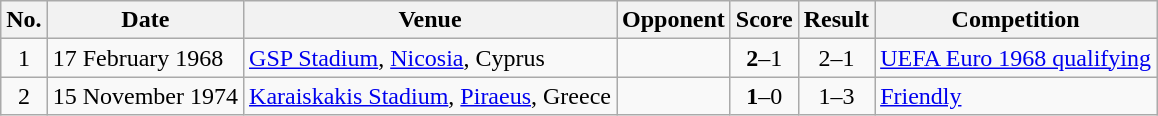<table class="wikitable plainrowheaders">
<tr>
<th>No.</th>
<th>Date</th>
<th>Venue</th>
<th>Opponent</th>
<th>Score</th>
<th>Result</th>
<th>Competition</th>
</tr>
<tr>
<td align="center">1</td>
<td>17 February 1968</td>
<td><a href='#'>GSP Stadium</a>, <a href='#'>Nicosia</a>, Cyprus</td>
<td></td>
<td align="center"><strong>2</strong>–1</td>
<td align="center">2–1</td>
<td><a href='#'>UEFA Euro 1968 qualifying</a></td>
</tr>
<tr>
<td align="center">2</td>
<td>15 November 1974</td>
<td><a href='#'>Karaiskakis Stadium</a>, <a href='#'>Piraeus</a>, Greece</td>
<td></td>
<td align="center"><strong>1</strong>–0</td>
<td align="center">1–3</td>
<td><a href='#'>Friendly</a></td>
</tr>
</table>
